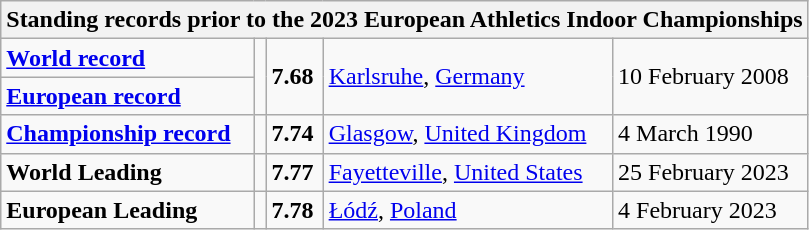<table class="wikitable">
<tr>
<th colspan="5">Standing records prior to the 2023 European Athletics Indoor Championships</th>
</tr>
<tr>
<td><strong><a href='#'>World record</a></strong></td>
<td rowspan="2"></td>
<td rowspan="2"><strong>7.68</strong></td>
<td rowspan="2"><a href='#'>Karlsruhe</a>, <a href='#'>Germany</a></td>
<td rowspan="2">10 February 2008</td>
</tr>
<tr>
<td><strong><a href='#'>European record</a></strong></td>
</tr>
<tr>
<td><strong><a href='#'>Championship record</a></strong></td>
<td></td>
<td><strong>7.74</strong></td>
<td><a href='#'>Glasgow</a>, <a href='#'>United Kingdom</a></td>
<td>4 March 1990</td>
</tr>
<tr>
<td><strong>World Leading</strong></td>
<td></td>
<td><strong>7.77</strong></td>
<td><a href='#'>Fayetteville</a>, <a href='#'>United States</a></td>
<td>25 February 2023</td>
</tr>
<tr>
<td><strong>European Leading</strong></td>
<td></td>
<td><strong>7.78</strong></td>
<td><a href='#'>Łódź</a>, <a href='#'>Poland</a></td>
<td>4 February 2023</td>
</tr>
</table>
